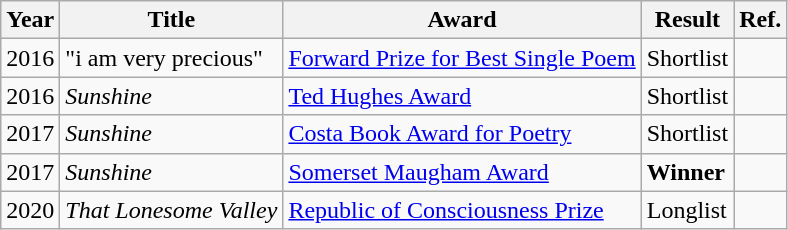<table class="wikitable sortable mw-collapsible">
<tr>
<th>Year</th>
<th>Title</th>
<th>Award</th>
<th>Result</th>
<th>Ref.</th>
</tr>
<tr>
<td>2016</td>
<td>"i am very precious"</td>
<td><a href='#'>Forward Prize for Best Single Poem</a></td>
<td>Shortlist</td>
<td></td>
</tr>
<tr>
<td>2016</td>
<td><em>Sunshine</em></td>
<td><a href='#'>Ted Hughes Award</a></td>
<td>Shortlist</td>
<td></td>
</tr>
<tr>
<td>2017</td>
<td><em>Sunshine</em></td>
<td><a href='#'>Costa Book Award for Poetry</a></td>
<td>Shortlist</td>
<td></td>
</tr>
<tr>
<td>2017</td>
<td><em>Sunshine</em></td>
<td><a href='#'>Somerset Maugham Award</a></td>
<td><strong>Winner</strong></td>
<td></td>
</tr>
<tr>
<td>2020</td>
<td><em>That Lonesome Valley</em></td>
<td><a href='#'>Republic of Consciousness Prize</a></td>
<td>Longlist</td>
<td></td>
</tr>
</table>
